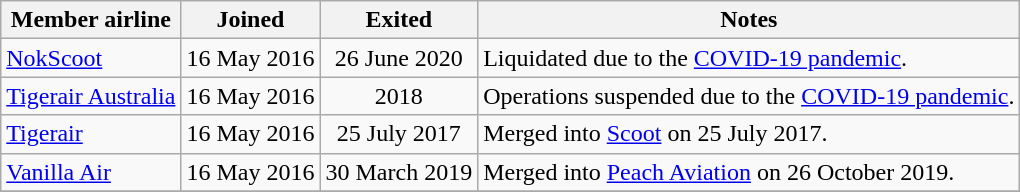<table class="wikitable" style="border-collapse:collapse">
<tr>
<th>Member airline</th>
<th>Joined</th>
<th>Exited</th>
<th>Notes</th>
</tr>
<tr>
<td> <a href='#'>NokScoot</a></td>
<td align=center>16 May 2016</td>
<td align=center>26 June 2020</td>
<td>Liquidated due to the <a href='#'>COVID-19 pandemic</a>.</td>
</tr>
<tr>
<td> <a href='#'>Tigerair Australia</a></td>
<td align=center>16 May 2016</td>
<td align=center>2018</td>
<td>Operations suspended due to the <a href='#'>COVID-19 pandemic</a>.</td>
</tr>
<tr>
<td> <a href='#'>Tigerair</a></td>
<td align=center>16 May 2016</td>
<td align=center>25 July 2017</td>
<td>Merged into <a href='#'>Scoot</a> on 25 July 2017.</td>
</tr>
<tr>
<td> <a href='#'>Vanilla Air</a></td>
<td align=center>16 May 2016</td>
<td align=center>30 March 2019</td>
<td>Merged into <a href='#'>Peach Aviation</a> on 26 October 2019.</td>
</tr>
<tr>
</tr>
</table>
